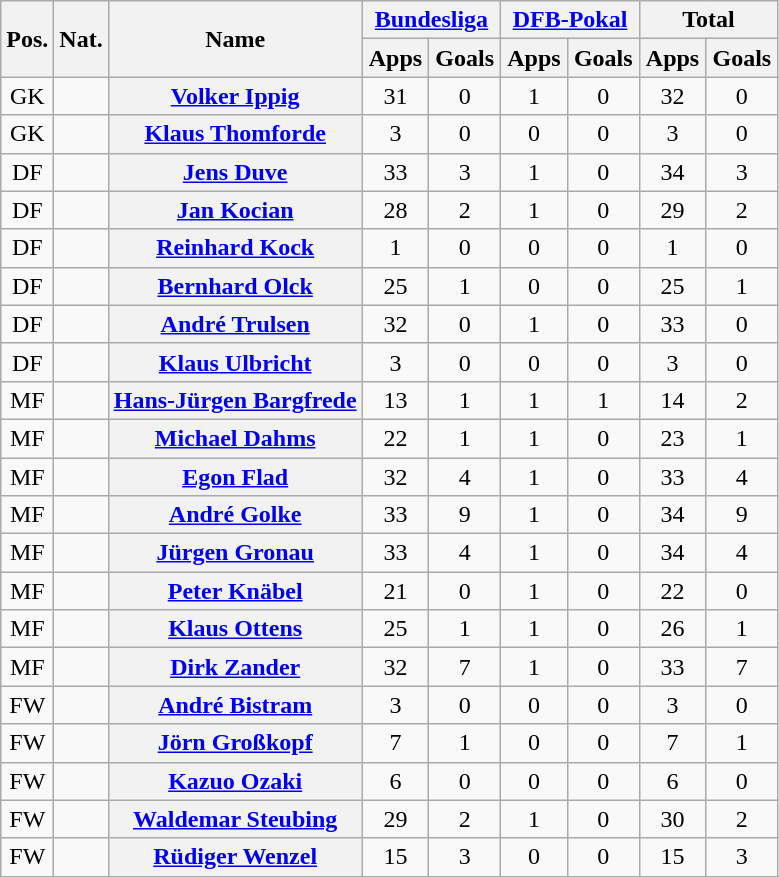<table class="wikitable plainrowheaders" style="text-align:center">
<tr>
<th rowspan="2" scope="col">Pos.</th>
<th rowspan="2" scope="col">Nat.</th>
<th rowspan="2" scope="col">Name</th>
<th colspan="2" width="85"><a href='#'>Bundesliga</a></th>
<th colspan="2" width="85"><a href='#'>DFB-Pokal</a></th>
<th colspan="2" width="85">Total</th>
</tr>
<tr>
<th>Apps</th>
<th>Goals</th>
<th>Apps</th>
<th>Goals</th>
<th>Apps</th>
<th>Goals</th>
</tr>
<tr>
<td>GK</td>
<td align=left></td>
<th scope=row><a href='#'>Volker Ippig</a></th>
<td>31</td>
<td>0</td>
<td>1</td>
<td>0</td>
<td>32</td>
<td>0</td>
</tr>
<tr>
<td>GK</td>
<td align=left></td>
<th scope=row><a href='#'>Klaus Thomforde</a></th>
<td>3</td>
<td>0</td>
<td>0</td>
<td>0</td>
<td>3</td>
<td>0</td>
</tr>
<tr>
<td>DF</td>
<td align=left></td>
<th scope=row><a href='#'>Jens Duve</a></th>
<td>33</td>
<td>3</td>
<td>1</td>
<td>0</td>
<td>34</td>
<td>3</td>
</tr>
<tr>
<td>DF</td>
<td align=left></td>
<th scope=row><a href='#'>Jan Kocian</a></th>
<td>28</td>
<td>2</td>
<td>1</td>
<td>0</td>
<td>29</td>
<td>2</td>
</tr>
<tr>
<td>DF</td>
<td align=left></td>
<th scope=row><a href='#'>Reinhard Kock</a></th>
<td>1</td>
<td>0</td>
<td>0</td>
<td>0</td>
<td>1</td>
<td>0</td>
</tr>
<tr>
<td>DF</td>
<td align=left></td>
<th scope=row><a href='#'>Bernhard Olck</a></th>
<td>25</td>
<td>1</td>
<td>0</td>
<td>0</td>
<td>25</td>
<td>1</td>
</tr>
<tr>
<td>DF</td>
<td align=left></td>
<th scope=row><a href='#'>André Trulsen</a></th>
<td>32</td>
<td>0</td>
<td>1</td>
<td>0</td>
<td>33</td>
<td>0</td>
</tr>
<tr>
<td>DF</td>
<td align=left></td>
<th scope=row><a href='#'>Klaus Ulbricht</a></th>
<td>3</td>
<td>0</td>
<td>0</td>
<td>0</td>
<td>3</td>
<td>0</td>
</tr>
<tr>
<td>MF</td>
<td align=left></td>
<th scope=row><a href='#'>Hans-Jürgen Bargfrede</a></th>
<td>13</td>
<td>1</td>
<td>1</td>
<td>1</td>
<td>14</td>
<td>2</td>
</tr>
<tr>
<td>MF</td>
<td align=left></td>
<th scope=row><a href='#'>Michael Dahms</a></th>
<td>22</td>
<td>1</td>
<td>1</td>
<td>0</td>
<td>23</td>
<td>1</td>
</tr>
<tr>
<td>MF</td>
<td align=left></td>
<th scope=row><a href='#'>Egon Flad</a></th>
<td>32</td>
<td>4</td>
<td>1</td>
<td>0</td>
<td>33</td>
<td>4</td>
</tr>
<tr>
<td>MF</td>
<td align=left></td>
<th scope=row><a href='#'>André Golke</a></th>
<td>33</td>
<td>9</td>
<td>1</td>
<td>0</td>
<td>34</td>
<td>9</td>
</tr>
<tr>
<td>MF</td>
<td align=left></td>
<th scope=row><a href='#'>Jürgen Gronau</a></th>
<td>33</td>
<td>4</td>
<td>1</td>
<td>0</td>
<td>34</td>
<td>4</td>
</tr>
<tr>
<td>MF</td>
<td align=left></td>
<th scope=row><a href='#'>Peter Knäbel</a></th>
<td>21</td>
<td>0</td>
<td>1</td>
<td>0</td>
<td>22</td>
<td>0</td>
</tr>
<tr>
<td>MF</td>
<td align=left></td>
<th scope=row><a href='#'>Klaus Ottens</a></th>
<td>25</td>
<td>1</td>
<td>1</td>
<td>0</td>
<td>26</td>
<td>1</td>
</tr>
<tr>
<td>MF</td>
<td align=left></td>
<th scope=row><a href='#'>Dirk Zander</a></th>
<td>32</td>
<td>7</td>
<td>1</td>
<td>0</td>
<td>33</td>
<td>7</td>
</tr>
<tr>
<td>FW</td>
<td align=left></td>
<th scope=row><a href='#'>André Bistram</a></th>
<td>3</td>
<td>0</td>
<td>0</td>
<td>0</td>
<td>3</td>
<td>0</td>
</tr>
<tr>
<td>FW</td>
<td align=left></td>
<th scope=row><a href='#'>Jörn Großkopf</a></th>
<td>7</td>
<td>1</td>
<td>0</td>
<td>0</td>
<td>7</td>
<td>1</td>
</tr>
<tr>
<td>FW</td>
<td align=left></td>
<th scope=row><a href='#'>Kazuo Ozaki</a></th>
<td>6</td>
<td>0</td>
<td>0</td>
<td>0</td>
<td>6</td>
<td>0</td>
</tr>
<tr>
<td>FW</td>
<td align=left></td>
<th scope=row><a href='#'>Waldemar Steubing</a></th>
<td>29</td>
<td>2</td>
<td>1</td>
<td>0</td>
<td>30</td>
<td>2</td>
</tr>
<tr>
<td>FW</td>
<td align=left></td>
<th scope=row><a href='#'>Rüdiger Wenzel</a></th>
<td>15</td>
<td>3</td>
<td>0</td>
<td>0</td>
<td>15</td>
<td>3</td>
</tr>
<tr>
</tr>
</table>
